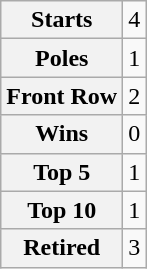<table class="wikitable" style="text-align:center">
<tr>
<th>Starts</th>
<td>4</td>
</tr>
<tr>
<th>Poles</th>
<td>1</td>
</tr>
<tr>
<th>Front Row</th>
<td>2</td>
</tr>
<tr>
<th>Wins</th>
<td>0</td>
</tr>
<tr>
<th>Top 5</th>
<td>1</td>
</tr>
<tr>
<th>Top 10</th>
<td>1</td>
</tr>
<tr>
<th>Retired</th>
<td>3</td>
</tr>
</table>
